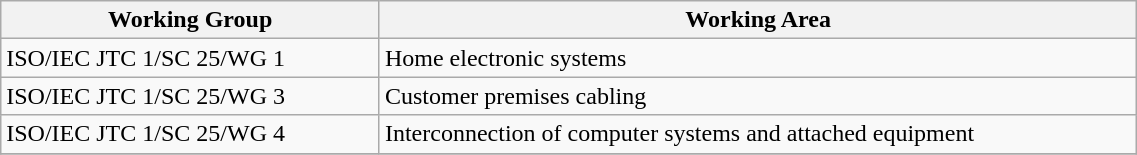<table class="wikitable" width="60%">
<tr>
<th width="20%">Working Group</th>
<th width="40%">Working Area</th>
</tr>
<tr>
<td>ISO/IEC JTC 1/SC 25/WG 1</td>
<td>Home electronic systems</td>
</tr>
<tr>
<td>ISO/IEC JTC 1/SC 25/WG 3</td>
<td>Customer premises cabling</td>
</tr>
<tr>
<td>ISO/IEC JTC 1/SC 25/WG 4</td>
<td>Interconnection of computer systems and attached equipment</td>
</tr>
<tr>
</tr>
</table>
